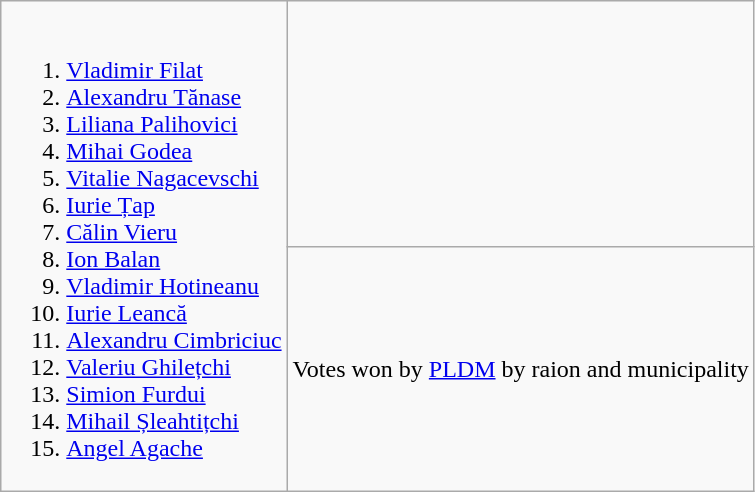<table class=wikitable>
<tr>
<td valign=top rowspan=2><br><ol><li><a href='#'>Vladimir Filat</a></li><li><a href='#'>Alexandru Tănase</a></li><li><a href='#'>Liliana Palihovici</a></li><li><a href='#'>Mihai Godea</a></li><li><a href='#'>Vitalie Nagacevschi</a></li><li><a href='#'>Iurie Țap</a></li><li><a href='#'>Călin Vieru</a></li><li><a href='#'>Ion Balan</a></li><li><a href='#'>Vladimir Hotineanu</a></li><li><a href='#'>Iurie Leancă</a></li><li><a href='#'>Alexandru Cimbriciuc</a></li><li><a href='#'>Valeriu Ghilețchi</a></li><li><a href='#'>Simion Furdui</a></li><li><a href='#'>Mihail Șleahtițchi</a></li><li><a href='#'>Angel Agache</a></li></ol></td>
<td><br></td>
</tr>
<tr>
<td align=center>Votes won by <a href='#'>PLDM</a> by raion and municipality</td>
</tr>
</table>
